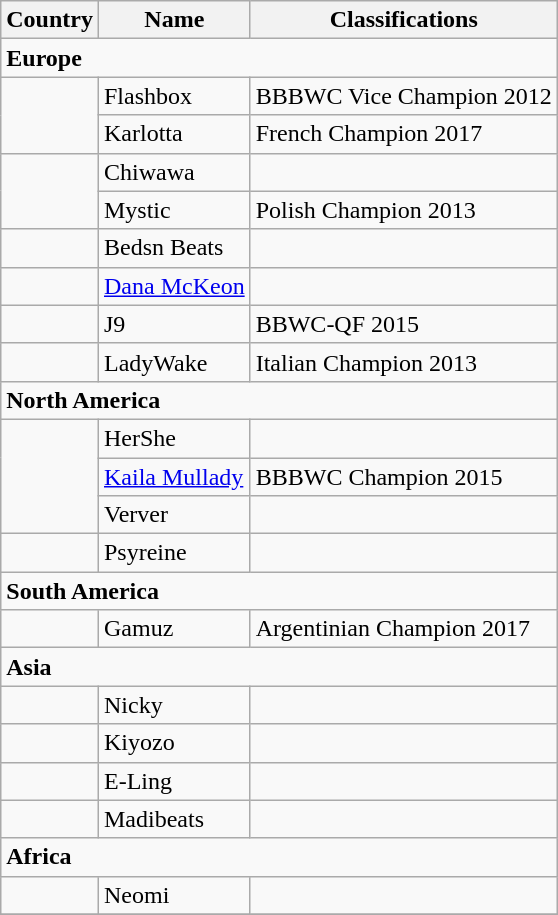<table class="wikitable">
<tr>
<th>Country</th>
<th>Name</th>
<th>Classifications</th>
</tr>
<tr>
<td colspan="3"><strong>Europe</strong></td>
</tr>
<tr>
<td rowspan="2"><br></td>
<td>Flashbox</td>
<td>BBBWC Vice Champion 2012</td>
</tr>
<tr>
<td>Karlotta</td>
<td>French Champion 2017</td>
</tr>
<tr>
<td rowspan="2"><br></td>
<td>Chiwawa</td>
<td></td>
</tr>
<tr>
<td>Mystic</td>
<td>Polish Champion 2013</td>
</tr>
<tr>
<td rowspan="1"><br></td>
<td>Bedsn Beats</td>
<td></td>
</tr>
<tr>
<td rowspan="1"><br></td>
<td><a href='#'>Dana McKeon</a></td>
<td></td>
</tr>
<tr>
<td rowspan="1"><br></td>
<td>J9</td>
<td>BBWC-QF 2015</td>
</tr>
<tr>
<td rowspan="1"><br></td>
<td>LadyWake</td>
<td>Italian Champion 2013</td>
</tr>
<tr>
<td colspan="3"><strong>North America</strong></td>
</tr>
<tr>
<td rowspan="3"><br></td>
<td>HerShe</td>
<td></td>
</tr>
<tr>
<td><a href='#'>Kaila Mullady</a></td>
<td>BBBWC Champion 2015</td>
</tr>
<tr>
<td>Verver</td>
<td></td>
</tr>
<tr>
<td rowpspan="1"><br></td>
<td>Psyreine</td>
<td></td>
</tr>
<tr>
<td colspan="3"><strong>South America</strong></td>
</tr>
<tr>
<td rowspan="1"><br></td>
<td>Gamuz</td>
<td>Argentinian Champion 2017</td>
</tr>
<tr>
<td colspan="3"><strong>Asia</strong></td>
</tr>
<tr>
<td rowspan="1"><br></td>
<td>Nicky</td>
<td></td>
</tr>
<tr>
<td rowspan="1"><br></td>
<td>Kiyozo</td>
<td></td>
</tr>
<tr>
<td rowspan="1"><br></td>
<td>E-Ling</td>
<td></td>
</tr>
<tr>
<td rowspan="1"><br></td>
<td>Madibeats</td>
<td></td>
</tr>
<tr>
<td colspan="3"><strong>Africa</strong></td>
</tr>
<tr>
<td rowspan="1"><br></td>
<td>Neomi</td>
<td></td>
</tr>
<tr>
</tr>
</table>
